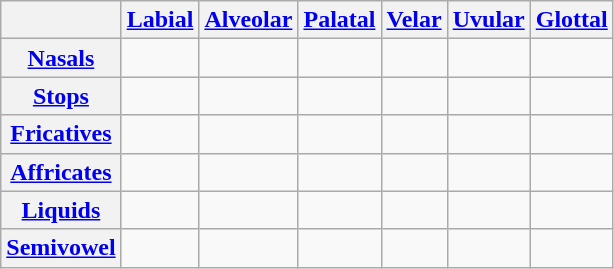<table class="wikitable" style="text-align: center;">
<tr>
<th></th>
<th><a href='#'>Labial</a></th>
<th><a href='#'>Alveolar</a></th>
<th><a href='#'>Palatal</a></th>
<th><a href='#'>Velar</a></th>
<th><a href='#'>Uvular</a></th>
<th><a href='#'>Glottal</a></th>
</tr>
<tr>
<th><a href='#'>Nasals</a></th>
<td></td>
<td></td>
<td></td>
<td></td>
<td></td>
<td></td>
</tr>
<tr>
<th><a href='#'>Stops</a></th>
<td> </td>
<td> </td>
<td></td>
<td> </td>
<td></td>
<td></td>
</tr>
<tr>
<th><a href='#'>Fricatives</a></th>
<td></td>
<td> </td>
<td></td>
<td></td>
<td></td>
<td></td>
</tr>
<tr>
<th><a href='#'>Affricates</a></th>
<td></td>
<td></td>
<td> </td>
<td></td>
<td></td>
<td></td>
</tr>
<tr>
<th><a href='#'>Liquids</a></th>
<td></td>
<td></td>
<td></td>
<td></td>
<td></td>
<td></td>
</tr>
<tr>
<th><a href='#'>Semivowel</a></th>
<td></td>
<td></td>
<td></td>
<td></td>
<td></td>
<td></td>
</tr>
</table>
